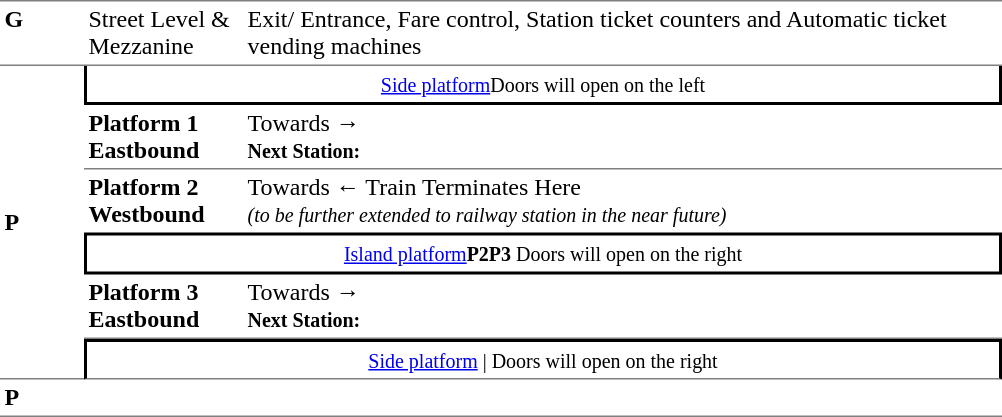<table border="0" cellspacing="0" cellpadding="3">
<tr>
<td width="50" valign="top" style="border-top:solid 1px gray;border-bottom:solid 1px gray;"><strong>G</strong></td>
<td width="100" valign="top" style="border-top:solid 1px gray;border-bottom:solid 1px gray;">Street Level & Mezzanine</td>
<td width="390" valign="top" style="border-top:solid 1px gray;border-bottom:solid 1px gray;">Exit/ Entrance, Fare control, Station ticket counters and Automatic ticket vending machines</td>
</tr>
<tr>
<td rowspan="6" style="border-bottom:solid 1px grey;text-align:left;"><strong>P</strong></td>
<td colspan="2" style="border-right:solid 2px black;border-left:solid 2px black;border-bottom:solid 2px black;text-align:center;"><small><a href='#'>Side platform</a>Doors will open on the left</small></td>
</tr>
<tr>
<td width="100" style="border-bottom:solid 1px grey;"><span><strong>Platform 1</strong><br><strong>Eastbound</strong></span></td>
<td width="500" style="border-bottom:solid 1px grey;">Towards →  <br><small><strong>Next Station:</strong> </small></td>
</tr>
<tr>
<td><span><strong>Platform 2</strong><br><strong>Westbound</strong></span></td>
<td width="500">Towards ← Train Terminates Here<br><small><em>(to be further extended to <strong></strong> railway station in the near future)</em></small></td>
</tr>
<tr>
<td colspan="2" style="border-top:solid 2px black;border-right:solid 2px black;border-left:solid 2px black;border-bottom:solid 2px black;text-align:center;"><small><a href='#'>Island platform</a><strong>P2</strong><strong>P3</strong> Doors will open on the right</small></td>
</tr>
<tr>
<td style="border-bottom:solid 1px gray;" width="100"><span><strong>Platform 3</strong><br><strong>Eastbound</strong></span></td>
<td style="border-bottom:solid 1px gray;" width="500">Towards → <br><small><strong>Next Station:</strong> </small></td>
</tr>
<tr>
<td style="border-top:solid 2px black;border-right:solid 2px black;border-left:solid 2px black;border-bottom:solid 1px gray;" colspan=2  align=center><small><a href='#'>Side platform</a> | Doors will open on the right</small></td>
</tr>
<tr>
<td style="border-bottom:solid 1px gray;" width="50" valign="top"><strong>P</strong></td>
<td style="border-bottom:solid 1px gray;" width="50" valign="top"></td>
<td style="border-bottom:solid 1px gray;" width="50" valign="top"></td>
</tr>
<tr>
</tr>
</table>
